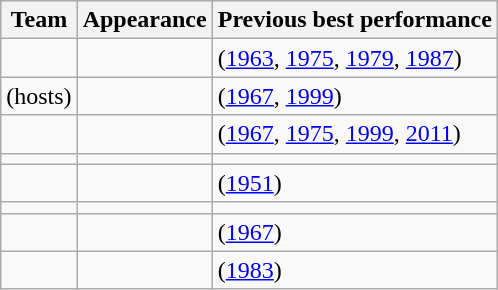<table class="wikitable sortable" style="text-align: left;">
<tr>
<th>Team</th>
<th>Appearance</th>
<th>Previous best performance</th>
</tr>
<tr>
<td></td>
<td></td>
<td> (<a href='#'>1963</a>, <a href='#'>1975</a>, <a href='#'>1979</a>, <a href='#'>1987</a>)</td>
</tr>
<tr>
<td> (hosts)</td>
<td></td>
<td> (<a href='#'>1967</a>, <a href='#'>1999</a>)</td>
</tr>
<tr>
<td></td>
<td></td>
<td> (<a href='#'>1967</a>, <a href='#'>1975</a>, <a href='#'>1999</a>, <a href='#'>2011</a>)</td>
</tr>
<tr>
<td></td>
<td></td>
<td></td>
</tr>
<tr>
<td></td>
<td></td>
<td> (<a href='#'>1951</a>)</td>
</tr>
<tr>
<td></td>
<td></td>
<td></td>
</tr>
<tr>
<td></td>
<td></td>
<td> (<a href='#'>1967</a>)</td>
</tr>
<tr>
<td></td>
<td></td>
<td> (<a href='#'>1983</a>)</td>
</tr>
</table>
